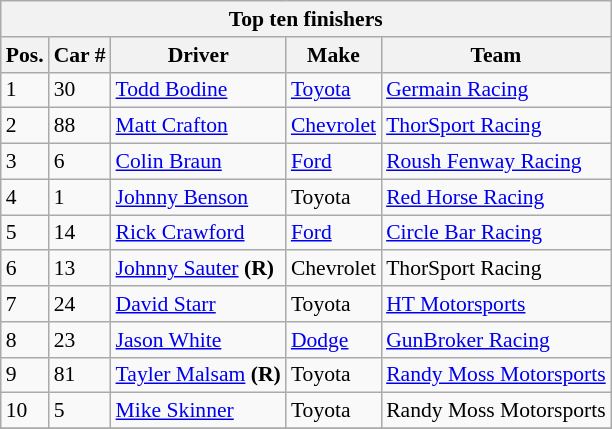<table class="wikitable" style="font-size: 90%">
<tr>
<th colspan=9>Top ten finishers</th>
</tr>
<tr>
<th>Pos.</th>
<th>Car #</th>
<th>Driver</th>
<th>Make</th>
<th>Team</th>
</tr>
<tr>
<td>1</td>
<td>30</td>
<td><a href='#'>Todd Bodine</a></td>
<td><a href='#'>Toyota</a></td>
<td><a href='#'>Germain Racing</a></td>
</tr>
<tr>
<td>2</td>
<td>88</td>
<td><a href='#'>Matt Crafton</a></td>
<td><a href='#'>Chevrolet</a></td>
<td><a href='#'>ThorSport Racing</a></td>
</tr>
<tr>
<td>3</td>
<td>6</td>
<td><a href='#'>Colin Braun</a></td>
<td><a href='#'>Ford</a></td>
<td><a href='#'>Roush Fenway Racing</a></td>
</tr>
<tr>
<td>4</td>
<td>1</td>
<td><a href='#'>Johnny Benson</a></td>
<td>Toyota</td>
<td><a href='#'>Red Horse Racing</a></td>
</tr>
<tr>
<td>5</td>
<td>14</td>
<td><a href='#'>Rick Crawford</a></td>
<td><a href='#'>Ford</a></td>
<td><a href='#'>Circle Bar Racing</a></td>
</tr>
<tr>
<td>6</td>
<td>13</td>
<td><a href='#'>Johnny Sauter</a> <strong>(R)</strong></td>
<td>Chevrolet</td>
<td>ThorSport Racing</td>
</tr>
<tr>
<td>7</td>
<td>24</td>
<td><a href='#'>David Starr</a></td>
<td>Toyota</td>
<td><a href='#'>HT Motorsports</a></td>
</tr>
<tr>
<td>8</td>
<td>23</td>
<td><a href='#'>Jason White</a></td>
<td><a href='#'>Dodge</a></td>
<td><a href='#'>GunBroker Racing</a></td>
</tr>
<tr>
<td>9</td>
<td>81</td>
<td><a href='#'>Tayler Malsam</a> <strong>(R)</strong></td>
<td>Toyota</td>
<td><a href='#'>Randy Moss Motorsports</a></td>
</tr>
<tr>
<td>10</td>
<td>5</td>
<td><a href='#'>Mike Skinner</a></td>
<td>Toyota</td>
<td>Randy Moss Motorsports</td>
</tr>
<tr>
</tr>
</table>
